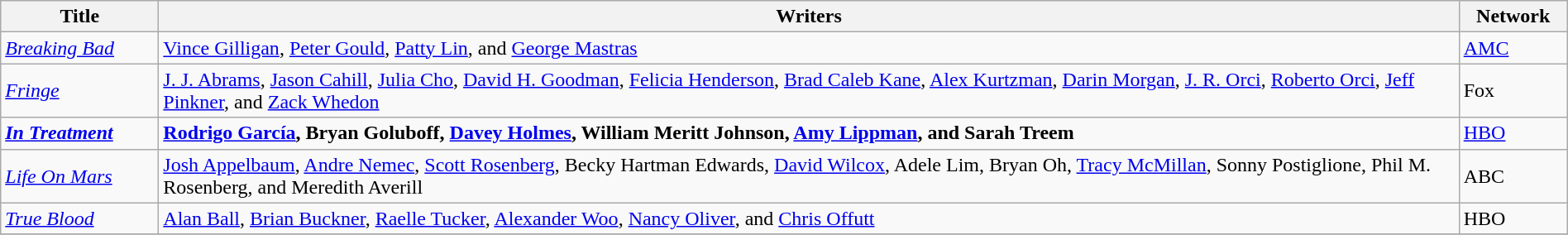<table class="wikitable" width="100%">
<tr>
<th width="120">Title</th>
<th>Writers</th>
<th width="80">Network</th>
</tr>
<tr>
<td><em><a href='#'>Breaking Bad</a></em></td>
<td><a href='#'>Vince Gilligan</a>, <a href='#'>Peter Gould</a>, <a href='#'>Patty Lin</a>, and <a href='#'>George Mastras</a></td>
<td><a href='#'>AMC</a></td>
</tr>
<tr>
<td><em><a href='#'>Fringe</a></em></td>
<td><a href='#'>J. J. Abrams</a>, <a href='#'>Jason Cahill</a>, <a href='#'>Julia Cho</a>, <a href='#'>David H. Goodman</a>, <a href='#'>Felicia Henderson</a>, <a href='#'>Brad Caleb Kane</a>, <a href='#'>Alex Kurtzman</a>, <a href='#'>Darin Morgan</a>, <a href='#'>J. R. Orci</a>, <a href='#'>Roberto Orci</a>, <a href='#'>Jeff Pinkner</a>, and <a href='#'>Zack Whedon</a></td>
<td>Fox</td>
</tr>
<tr>
<td><strong><em><a href='#'>In Treatment</a></em></strong></td>
<td><strong><a href='#'>Rodrigo García</a>, Bryan Goluboff, <a href='#'>Davey Holmes</a>, William Meritt Johnson, <a href='#'>Amy Lippman</a>, and Sarah Treem</strong></td>
<td><a href='#'>HBO</a></td>
</tr>
<tr>
<td><em><a href='#'>Life On Mars</a></em></td>
<td><a href='#'>Josh Appelbaum</a>, <a href='#'>Andre Nemec</a>, <a href='#'>Scott Rosenberg</a>, Becky Hartman Edwards, <a href='#'>David Wilcox</a>, Adele Lim, Bryan Oh, <a href='#'>Tracy McMillan</a>, Sonny Postiglione, Phil M. Rosenberg, and Meredith Averill</td>
<td>ABC</td>
</tr>
<tr>
<td><em><a href='#'>True Blood</a></em></td>
<td><a href='#'>Alan Ball</a>, <a href='#'>Brian Buckner</a>, <a href='#'>Raelle Tucker</a>, <a href='#'>Alexander Woo</a>, <a href='#'>Nancy Oliver</a>, and <a href='#'>Chris Offutt</a></td>
<td>HBO</td>
</tr>
<tr>
</tr>
</table>
